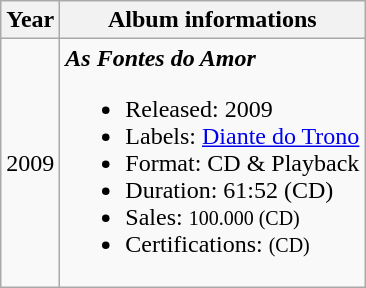<table class="wikitable">
<tr>
<th>Year</th>
<th>Album informations</th>
</tr>
<tr>
<td>2009</td>
<td><strong><em>As Fontes do Amor</em></strong><br><ul><li>Released: 2009</li><li>Labels: <a href='#'>Diante do Trono</a></li><li>Format: CD & Playback</li><li>Duration: 61:52 (CD)</li><li>Sales: <small>100.000 (CD)</small></li><li>Certifications: <small> (CD)</small></li></ul></td>
</tr>
</table>
